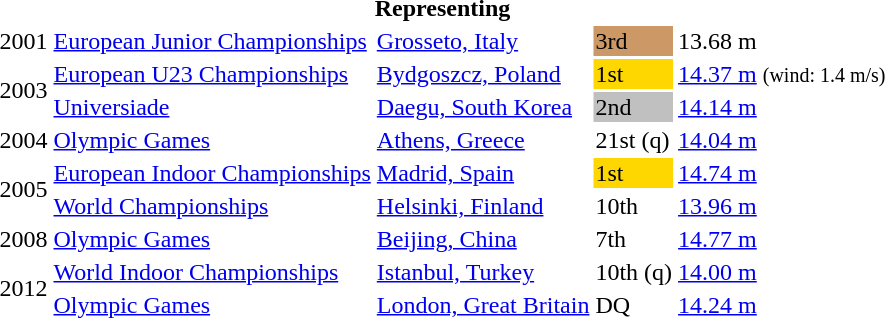<table>
<tr>
<th colspan="5">Representing </th>
</tr>
<tr>
<td>2001</td>
<td><a href='#'>European Junior Championships</a></td>
<td><a href='#'>Grosseto, Italy</a></td>
<td bgcolor="cc9966">3rd</td>
<td>13.68 m</td>
</tr>
<tr>
<td rowspan=2>2003</td>
<td><a href='#'>European U23 Championships</a></td>
<td><a href='#'>Bydgoszcz, Poland</a></td>
<td bgcolor="gold">1st</td>
<td><a href='#'>14.37 m</a> <small>(wind: 1.4 m/s)</small></td>
</tr>
<tr>
<td><a href='#'>Universiade</a></td>
<td><a href='#'>Daegu, South Korea</a></td>
<td bgcolor="silver">2nd</td>
<td><a href='#'>14.14 m</a></td>
</tr>
<tr>
<td>2004</td>
<td><a href='#'>Olympic Games</a></td>
<td><a href='#'>Athens, Greece</a></td>
<td>21st (q)</td>
<td><a href='#'>14.04 m</a></td>
</tr>
<tr>
<td rowspan=2>2005</td>
<td><a href='#'>European Indoor Championships</a></td>
<td><a href='#'>Madrid, Spain</a></td>
<td bgcolor="gold">1st</td>
<td><a href='#'>14.74 m</a></td>
</tr>
<tr>
<td><a href='#'>World Championships</a></td>
<td><a href='#'>Helsinki, Finland</a></td>
<td>10th</td>
<td><a href='#'>13.96 m</a></td>
</tr>
<tr>
<td>2008</td>
<td><a href='#'>Olympic Games</a></td>
<td><a href='#'>Beijing, China</a></td>
<td>7th</td>
<td><a href='#'>14.77 m</a></td>
</tr>
<tr>
<td rowspan=2>2012</td>
<td><a href='#'>World Indoor Championships</a></td>
<td><a href='#'>Istanbul, Turkey</a></td>
<td>10th (q)</td>
<td><a href='#'>14.00 m</a></td>
</tr>
<tr>
<td><a href='#'>Olympic Games</a></td>
<td><a href='#'>London, Great Britain</a></td>
<td>DQ</td>
<td><a href='#'>14.24 m</a></td>
</tr>
</table>
